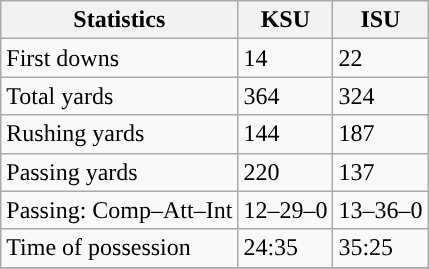<table class="wikitable" style="float: left;">
<tr>
<th>Statistics</th>
<th>KSU</th>
<th>ISU</th>
</tr>
<tr>
<td>First downs</td>
<td>14</td>
<td>22</td>
</tr>
<tr>
<td>Total yards</td>
<td>364</td>
<td>324</td>
</tr>
<tr>
<td>Rushing yards</td>
<td>144</td>
<td>187</td>
</tr>
<tr>
<td>Passing yards</td>
<td>220</td>
<td>137</td>
</tr>
<tr>
<td>Passing: Comp–Att–Int</td>
<td>12–29–0</td>
<td>13–36–0</td>
</tr>
<tr>
<td>Time of possession</td>
<td>24:35</td>
<td>35:25</td>
</tr>
<tr>
</tr>
</table>
